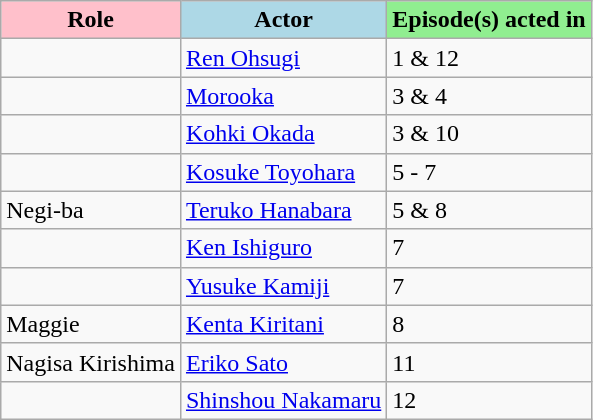<table class=wikitable>
<tr>
<th style="background:Pink">Role</th>
<th style="background:Lightblue">Actor</th>
<th style="background:lightgreen">Episode(s) acted in</th>
</tr>
<tr>
<td></td>
<td><a href='#'>Ren Ohsugi</a></td>
<td>1 & 12</td>
</tr>
<tr>
<td></td>
<td><a href='#'>Morooka</a></td>
<td>3 & 4</td>
</tr>
<tr>
<td></td>
<td><a href='#'>Kohki Okada</a></td>
<td>3 & 10</td>
</tr>
<tr>
<td></td>
<td><a href='#'>Kosuke Toyohara</a></td>
<td>5 - 7</td>
</tr>
<tr>
<td>Negi-ba</td>
<td><a href='#'>Teruko Hanabara</a></td>
<td>5 & 8</td>
</tr>
<tr>
<td></td>
<td><a href='#'>Ken Ishiguro</a></td>
<td>7</td>
</tr>
<tr>
<td></td>
<td><a href='#'>Yusuke Kamiji</a></td>
<td>7</td>
</tr>
<tr>
<td>Maggie</td>
<td><a href='#'>Kenta Kiritani</a></td>
<td>8</td>
</tr>
<tr>
<td>Nagisa Kirishima</td>
<td><a href='#'>Eriko Sato</a></td>
<td>11</td>
</tr>
<tr>
<td></td>
<td><a href='#'>Shinshou Nakamaru</a></td>
<td>12</td>
</tr>
</table>
